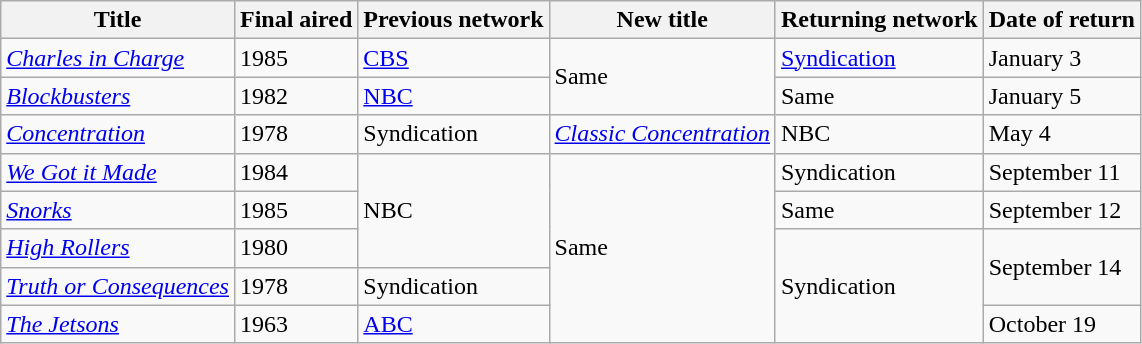<table class="wikitable">
<tr ">
<th>Title</th>
<th>Final aired</th>
<th>Previous network</th>
<th>New title</th>
<th>Returning network</th>
<th>Date of return</th>
</tr>
<tr>
<td><em><a href='#'>Charles in Charge</a></em></td>
<td>1985</td>
<td><a href='#'>CBS</a></td>
<td rowspan="2">Same</td>
<td><a href='#'>Syndication</a></td>
<td>January 3</td>
</tr>
<tr>
<td><em><a href='#'>Blockbusters</a></em></td>
<td>1982</td>
<td><a href='#'>NBC</a></td>
<td>Same</td>
<td>January 5</td>
</tr>
<tr>
<td><em><a href='#'>Concentration</a></em></td>
<td>1978</td>
<td>Syndication</td>
<td><em><a href='#'>Classic Concentration</a></em></td>
<td>NBC</td>
<td>May 4</td>
</tr>
<tr>
<td><em><a href='#'>We Got it Made</a></em></td>
<td>1984</td>
<td rowspan="3">NBC</td>
<td rowspan="5">Same</td>
<td>Syndication</td>
<td>September 11</td>
</tr>
<tr>
<td><em><a href='#'>Snorks</a></em></td>
<td>1985</td>
<td>Same</td>
<td>September 12</td>
</tr>
<tr>
<td><em><a href='#'>High Rollers</a></em></td>
<td>1980</td>
<td rowspan="3">Syndication</td>
<td rowspan="2">September 14</td>
</tr>
<tr>
<td><em><a href='#'>Truth or Consequences</a></em></td>
<td>1978</td>
<td>Syndication</td>
</tr>
<tr>
<td><em><a href='#'>The Jetsons</a></em></td>
<td>1963</td>
<td><a href='#'>ABC</a></td>
<td>October 19</td>
</tr>
</table>
